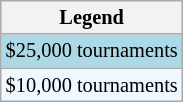<table class="wikitable" style="font-size:85%">
<tr>
<th>Legend</th>
</tr>
<tr style="background:lightblue;">
<td>$25,000 tournaments</td>
</tr>
<tr style="background:#f0f8ff;">
<td>$10,000 tournaments</td>
</tr>
</table>
